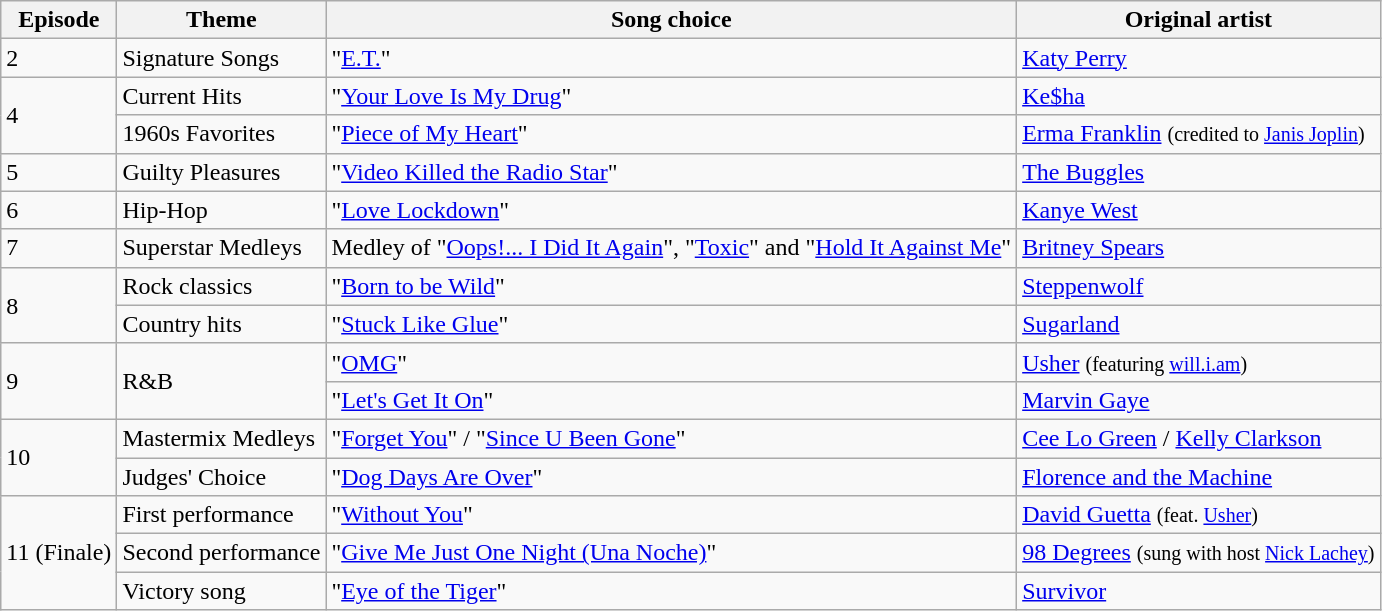<table class="wikitable">
<tr>
<th>Episode</th>
<th>Theme</th>
<th>Song choice</th>
<th>Original artist</th>
</tr>
<tr>
<td>2</td>
<td>Signature Songs</td>
<td>"<a href='#'>E.T.</a>"</td>
<td><a href='#'>Katy Perry</a></td>
</tr>
<tr>
<td rowspan="2">4</td>
<td>Current Hits</td>
<td>"<a href='#'>Your Love Is My Drug</a>"</td>
<td><a href='#'>Ke$ha</a></td>
</tr>
<tr>
<td>1960s Favorites</td>
<td>"<a href='#'>Piece of My Heart</a>"</td>
<td><a href='#'>Erma Franklin</a> <small>(credited to <a href='#'>Janis Joplin</a>)</small></td>
</tr>
<tr>
<td>5</td>
<td>Guilty Pleasures</td>
<td>"<a href='#'>Video Killed the Radio Star</a>"</td>
<td><a href='#'>The Buggles</a></td>
</tr>
<tr>
<td>6</td>
<td>Hip-Hop</td>
<td>"<a href='#'>Love Lockdown</a>"</td>
<td><a href='#'>Kanye West</a></td>
</tr>
<tr>
<td>7</td>
<td>Superstar Medleys</td>
<td>Medley of "<a href='#'>Oops!... I Did It Again</a>", "<a href='#'>Toxic</a>" and "<a href='#'>Hold It Against Me</a>"</td>
<td><a href='#'>Britney Spears</a></td>
</tr>
<tr Ahhs, Hall's>
<td rowspan="2">8</td>
<td>Rock classics</td>
<td>"<a href='#'>Born to be Wild</a>"</td>
<td><a href='#'>Steppenwolf</a></td>
</tr>
<tr>
<td>Country hits</td>
<td>"<a href='#'>Stuck Like Glue</a>"</td>
<td><a href='#'>Sugarland</a></td>
</tr>
<tr>
<td rowspan="2">9</td>
<td rowspan="2">R&B</td>
<td>"<a href='#'>OMG</a>"</td>
<td><a href='#'>Usher</a> <small>(featuring <a href='#'>will.i.am</a>)</small></td>
</tr>
<tr>
<td>"<a href='#'>Let's Get It On</a>"</td>
<td><a href='#'>Marvin Gaye</a></td>
</tr>
<tr>
<td rowspan="2">10</td>
<td>Mastermix Medleys</td>
<td>"<a href='#'>Forget You</a>" / "<a href='#'>Since U Been Gone</a>"</td>
<td><a href='#'>Cee Lo Green</a> / <a href='#'>Kelly Clarkson</a></td>
</tr>
<tr>
<td>Judges' Choice</td>
<td>"<a href='#'>Dog Days Are Over</a>"</td>
<td><a href='#'>Florence and the Machine</a></td>
</tr>
<tr>
<td rowspan="3">11 (Finale)</td>
<td>First performance</td>
<td>"<a href='#'>Without You</a>"</td>
<td><a href='#'>David Guetta</a> <small>(feat. <a href='#'>Usher</a>)</small></td>
</tr>
<tr>
<td>Second performance</td>
<td>"<a href='#'>Give Me Just One Night (Una Noche)</a>"</td>
<td><a href='#'>98 Degrees</a> <small>(sung with host <a href='#'>Nick Lachey</a>)</small></td>
</tr>
<tr>
<td>Victory song</td>
<td>"<a href='#'>Eye of the Tiger</a>"</td>
<td><a href='#'>Survivor</a></td>
</tr>
</table>
